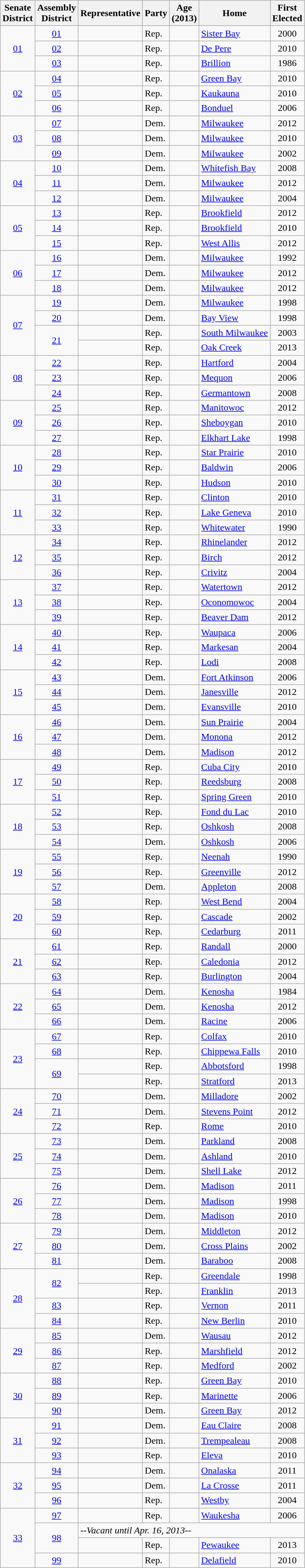<table class="wikitable sortable">
<tr>
<th>Senate<br>District</th>
<th>Assembly<br>District</th>
<th>Representative</th>
<th>Party</th>
<th>Age<br>(2013)</th>
<th>Home</th>
<th>First<br>Elected</th>
</tr>
<tr>
<td align="center" rowspan="3"><a href='#'>01</a></td>
<td align="center"><a href='#'>01</a></td>
<td></td>
<td>Rep.</td>
<td align="center"></td>
<td><a href='#'>Sister Bay</a></td>
<td align="center">2000</td>
</tr>
<tr>
<td align="center"><a href='#'>02</a></td>
<td></td>
<td>Rep.</td>
<td align="center"></td>
<td><a href='#'>De Pere</a></td>
<td align="center">2010</td>
</tr>
<tr>
<td align="center"><a href='#'>03</a></td>
<td></td>
<td>Rep.</td>
<td align="center"></td>
<td><a href='#'>Brillion</a></td>
<td align="center">1986</td>
</tr>
<tr>
<td align="center" rowspan="3"><a href='#'>02</a></td>
<td align="center"><a href='#'>04</a></td>
<td></td>
<td>Rep.</td>
<td align="center"></td>
<td><a href='#'>Green Bay</a></td>
<td align="center">2010</td>
</tr>
<tr>
<td align="center"><a href='#'>05</a></td>
<td></td>
<td>Rep.</td>
<td align="center"></td>
<td><a href='#'>Kaukauna</a></td>
<td align="center">2010</td>
</tr>
<tr>
<td align="center"><a href='#'>06</a></td>
<td></td>
<td>Rep.</td>
<td align="center"></td>
<td><a href='#'>Bonduel</a></td>
<td align="center">2006</td>
</tr>
<tr>
<td align="center" rowspan="3"><a href='#'>03</a></td>
<td align="center"><a href='#'>07</a></td>
<td></td>
<td>Dem.</td>
<td align="center"></td>
<td><a href='#'>Milwaukee</a></td>
<td align="center">2012</td>
</tr>
<tr>
<td align="center"><a href='#'>08</a></td>
<td></td>
<td>Dem.</td>
<td align="center"></td>
<td><a href='#'>Milwaukee</a></td>
<td align="center">2010</td>
</tr>
<tr>
<td align="center"><a href='#'>09</a></td>
<td></td>
<td>Dem.</td>
<td align="center"></td>
<td><a href='#'>Milwaukee</a></td>
<td align="center">2002</td>
</tr>
<tr>
<td align="center" rowspan="3"><a href='#'>04</a></td>
<td align="center"><a href='#'>10</a></td>
<td></td>
<td>Dem.</td>
<td align="center"></td>
<td><a href='#'>Whitefish Bay</a></td>
<td align="center">2008</td>
</tr>
<tr>
<td align="center"><a href='#'>11</a></td>
<td></td>
<td>Dem.</td>
<td align="center"></td>
<td><a href='#'>Milwaukee</a></td>
<td align="center">2012</td>
</tr>
<tr>
<td align="center"><a href='#'>12</a></td>
<td></td>
<td>Dem.</td>
<td align="center"></td>
<td><a href='#'>Milwaukee</a></td>
<td align="center">2004</td>
</tr>
<tr>
<td align="center" rowspan="3"><a href='#'>05</a></td>
<td align="center"><a href='#'>13</a></td>
<td></td>
<td>Rep.</td>
<td align="center"></td>
<td><a href='#'>Brookfield</a></td>
<td align="center">2012</td>
</tr>
<tr>
<td align="center"><a href='#'>14</a></td>
<td></td>
<td>Rep.</td>
<td align="center"></td>
<td><a href='#'>Brookfield</a></td>
<td align="center">2010</td>
</tr>
<tr>
<td align="center"><a href='#'>15</a></td>
<td></td>
<td>Rep.</td>
<td align="center"></td>
<td><a href='#'>West Allis</a></td>
<td align="center">2012</td>
</tr>
<tr>
<td align="center" rowspan="3"><a href='#'>06</a></td>
<td align="center"><a href='#'>16</a></td>
<td></td>
<td>Dem.</td>
<td align="center"></td>
<td><a href='#'>Milwaukee</a></td>
<td align="center">1992</td>
</tr>
<tr>
<td align="center"><a href='#'>17</a></td>
<td></td>
<td>Dem.</td>
<td align="center"></td>
<td><a href='#'>Milwaukee</a></td>
<td align="center">2012</td>
</tr>
<tr>
<td align="center"><a href='#'>18</a></td>
<td></td>
<td>Dem.</td>
<td align="center"></td>
<td><a href='#'>Milwaukee</a></td>
<td align="center">2012</td>
</tr>
<tr>
<td align="center" rowspan="4"><a href='#'>07</a></td>
<td align="center"><a href='#'>19</a></td>
<td></td>
<td>Dem.</td>
<td align="center"></td>
<td><a href='#'>Milwaukee</a></td>
<td align="center">1998</td>
</tr>
<tr>
<td align="center"><a href='#'>20</a></td>
<td></td>
<td>Dem.</td>
<td align="center"></td>
<td><a href='#'>Bay View</a></td>
<td align="center">1998</td>
</tr>
<tr>
<td rowspan="2" align="center"><a href='#'>21</a></td>
<td> </td>
<td>Rep.</td>
<td align="center"></td>
<td><a href='#'>South Milwaukee</a></td>
<td align="center">2003</td>
</tr>
<tr>
<td> </td>
<td>Rep.</td>
<td align="center"></td>
<td><a href='#'>Oak Creek</a></td>
<td align="center">2013</td>
</tr>
<tr>
<td align="center" rowspan="3"><a href='#'>08</a></td>
<td align="center"><a href='#'>22</a></td>
<td></td>
<td>Rep.</td>
<td align="center"></td>
<td><a href='#'>Hartford</a></td>
<td align="center">2004</td>
</tr>
<tr>
<td align="center"><a href='#'>23</a></td>
<td></td>
<td>Rep.</td>
<td align="center"></td>
<td><a href='#'>Mequon</a></td>
<td align="center">2006</td>
</tr>
<tr>
<td align="center"><a href='#'>24</a></td>
<td></td>
<td>Rep.</td>
<td align="center"></td>
<td><a href='#'>Germantown</a></td>
<td align="center">2008</td>
</tr>
<tr>
<td align="center" rowspan="3"><a href='#'>09</a></td>
<td align="center"><a href='#'>25</a></td>
<td></td>
<td>Rep.</td>
<td align="center"></td>
<td><a href='#'>Manitowoc</a></td>
<td align="center">2012</td>
</tr>
<tr>
<td align="center"><a href='#'>26</a></td>
<td></td>
<td>Rep.</td>
<td align="center"></td>
<td><a href='#'>Sheboygan</a></td>
<td align="center">2010</td>
</tr>
<tr>
<td align="center"><a href='#'>27</a></td>
<td></td>
<td>Rep.</td>
<td align="center"></td>
<td><a href='#'>Elkhart Lake</a></td>
<td align="center">1998</td>
</tr>
<tr>
<td align="center" rowspan="3"><a href='#'>10</a></td>
<td align="center"><a href='#'>28</a></td>
<td></td>
<td>Rep.</td>
<td align="center"></td>
<td><a href='#'>Star Prairie</a></td>
<td align="center">2010</td>
</tr>
<tr>
<td align="center"><a href='#'>29</a></td>
<td></td>
<td>Rep.</td>
<td align="center"></td>
<td><a href='#'>Baldwin</a></td>
<td align="center">2006</td>
</tr>
<tr>
<td align="center"><a href='#'>30</a></td>
<td></td>
<td>Rep.</td>
<td align="center"></td>
<td><a href='#'>Hudson</a></td>
<td align="center">2010</td>
</tr>
<tr>
<td align="center" rowspan="3"><a href='#'>11</a></td>
<td align="center"><a href='#'>31</a></td>
<td></td>
<td>Rep.</td>
<td align="center"></td>
<td><a href='#'>Clinton</a></td>
<td align="center">2010</td>
</tr>
<tr>
<td align="center"><a href='#'>32</a></td>
<td></td>
<td>Rep.</td>
<td align="center"></td>
<td><a href='#'>Lake Geneva</a></td>
<td align="center">2010</td>
</tr>
<tr>
<td align="center"><a href='#'>33</a></td>
<td></td>
<td>Rep.</td>
<td align="center"></td>
<td><a href='#'>Whitewater</a></td>
<td align="center">1990</td>
</tr>
<tr>
<td align="center" rowspan="3"><a href='#'>12</a></td>
<td align="center"><a href='#'>34</a></td>
<td></td>
<td>Rep.</td>
<td align="center"></td>
<td><a href='#'>Rhinelander</a></td>
<td align="center">2012</td>
</tr>
<tr>
<td align="center"><a href='#'>35</a></td>
<td></td>
<td>Rep.</td>
<td align="center"></td>
<td><a href='#'>Birch</a></td>
<td align="center">2012</td>
</tr>
<tr>
<td align="center"><a href='#'>36</a></td>
<td></td>
<td>Rep.</td>
<td align="center"></td>
<td><a href='#'>Crivitz</a></td>
<td align="center">2004</td>
</tr>
<tr>
<td align="center" rowspan="3"><a href='#'>13</a></td>
<td align="center"><a href='#'>37</a></td>
<td></td>
<td>Rep.</td>
<td align="center"></td>
<td><a href='#'>Watertown</a></td>
<td align="center">2012</td>
</tr>
<tr>
<td align="center"><a href='#'>38</a></td>
<td></td>
<td>Rep.</td>
<td align="center"></td>
<td><a href='#'>Oconomowoc</a></td>
<td align="center">2004</td>
</tr>
<tr>
<td align="center"><a href='#'>39</a></td>
<td></td>
<td>Rep.</td>
<td align="center"></td>
<td><a href='#'>Beaver Dam</a></td>
<td align="center">2012</td>
</tr>
<tr>
<td align="center" rowspan="3"><a href='#'>14</a></td>
<td align="center"><a href='#'>40</a></td>
<td></td>
<td>Rep.</td>
<td align="center"></td>
<td><a href='#'>Waupaca</a></td>
<td align="center">2006</td>
</tr>
<tr>
<td align="center"><a href='#'>41</a></td>
<td></td>
<td>Rep.</td>
<td align="center"></td>
<td><a href='#'>Markesan</a></td>
<td align="center">2004</td>
</tr>
<tr>
<td align="center"><a href='#'>42</a></td>
<td></td>
<td>Rep.</td>
<td align="center"></td>
<td><a href='#'>Lodi</a></td>
<td align="center">2008</td>
</tr>
<tr>
<td align="center" rowspan="3"><a href='#'>15</a></td>
<td align="center"><a href='#'>43</a></td>
<td></td>
<td>Dem.</td>
<td align="center"></td>
<td><a href='#'>Fort Atkinson</a></td>
<td align="center">2006</td>
</tr>
<tr>
<td align="center"><a href='#'>44</a></td>
<td></td>
<td>Dem.</td>
<td align="center"></td>
<td><a href='#'>Janesville</a></td>
<td align="center">2012</td>
</tr>
<tr>
<td align="center"><a href='#'>45</a></td>
<td></td>
<td>Dem.</td>
<td align="center"></td>
<td><a href='#'>Evansville</a></td>
<td align="center">2010</td>
</tr>
<tr>
<td align="center" rowspan="3"><a href='#'>16</a></td>
<td align="center"><a href='#'>46</a></td>
<td></td>
<td>Dem.</td>
<td align="center"></td>
<td><a href='#'>Sun Prairie</a></td>
<td align="center">2004</td>
</tr>
<tr>
<td align="center"><a href='#'>47</a></td>
<td></td>
<td>Dem.</td>
<td align="center"></td>
<td><a href='#'>Monona</a></td>
<td align="center">2012</td>
</tr>
<tr>
<td align="center"><a href='#'>48</a></td>
<td></td>
<td>Dem.</td>
<td align="center"></td>
<td><a href='#'>Madison</a></td>
<td align="center">2012</td>
</tr>
<tr>
<td align="center" rowspan="3"><a href='#'>17</a></td>
<td align="center"><a href='#'>49</a></td>
<td></td>
<td>Rep.</td>
<td align="center"></td>
<td><a href='#'>Cuba City</a></td>
<td align="center">2010</td>
</tr>
<tr>
<td align="center"><a href='#'>50</a></td>
<td></td>
<td>Rep.</td>
<td align="center"></td>
<td><a href='#'>Reedsburg</a></td>
<td align="center">2008</td>
</tr>
<tr>
<td align="center"><a href='#'>51</a></td>
<td></td>
<td>Rep.</td>
<td align="center"></td>
<td><a href='#'>Spring Green</a></td>
<td align="center">2010</td>
</tr>
<tr>
<td align="center" rowspan="3"><a href='#'>18</a></td>
<td align="center"><a href='#'>52</a></td>
<td></td>
<td>Rep.</td>
<td align="center"></td>
<td><a href='#'>Fond du Lac</a></td>
<td align="center">2010</td>
</tr>
<tr>
<td align="center"><a href='#'>53</a></td>
<td></td>
<td>Rep.</td>
<td align="center"></td>
<td><a href='#'>Oshkosh</a></td>
<td align="center">2008</td>
</tr>
<tr>
<td align="center"><a href='#'>54</a></td>
<td></td>
<td>Dem.</td>
<td align="center"></td>
<td><a href='#'>Oshkosh</a></td>
<td align="center">2006</td>
</tr>
<tr>
<td align="center" rowspan="3"><a href='#'>19</a></td>
<td align="center"><a href='#'>55</a></td>
<td></td>
<td>Rep.</td>
<td align="center"></td>
<td><a href='#'>Neenah</a></td>
<td align="center">1990</td>
</tr>
<tr>
<td align="center"><a href='#'>56</a></td>
<td></td>
<td>Rep.</td>
<td align="center"></td>
<td><a href='#'>Greenville</a></td>
<td align="center">2012</td>
</tr>
<tr>
<td align="center"><a href='#'>57</a></td>
<td></td>
<td>Dem.</td>
<td align="center"></td>
<td><a href='#'>Appleton</a></td>
<td align="center">2008</td>
</tr>
<tr>
<td align="center" rowspan="3"><a href='#'>20</a></td>
<td align="center"><a href='#'>58</a></td>
<td></td>
<td>Rep.</td>
<td align="center"></td>
<td><a href='#'>West Bend</a></td>
<td align="center">2004</td>
</tr>
<tr>
<td align="center"><a href='#'>59</a></td>
<td></td>
<td>Rep.</td>
<td align="center"></td>
<td><a href='#'>Cascade</a></td>
<td align="center">2002</td>
</tr>
<tr>
<td align="center"><a href='#'>60</a></td>
<td></td>
<td>Rep.</td>
<td align="center"></td>
<td><a href='#'>Cedarburg</a></td>
<td align="center">2011</td>
</tr>
<tr>
<td align="center" rowspan="3"><a href='#'>21</a></td>
<td align="center"><a href='#'>61</a></td>
<td></td>
<td>Rep.</td>
<td align="center"></td>
<td><a href='#'>Randall</a></td>
<td align="center">2000</td>
</tr>
<tr>
<td align="center"><a href='#'>62</a></td>
<td></td>
<td>Rep.</td>
<td align="center"></td>
<td><a href='#'>Caledonia</a></td>
<td align="center">2012</td>
</tr>
<tr>
<td align="center"><a href='#'>63</a></td>
<td></td>
<td>Rep.</td>
<td align="center"></td>
<td><a href='#'>Burlington</a></td>
<td align="center">2004</td>
</tr>
<tr>
<td align="center" rowspan="3"><a href='#'>22</a></td>
<td align="center"><a href='#'>64</a></td>
<td></td>
<td>Dem.</td>
<td align="center"></td>
<td><a href='#'>Kenosha</a></td>
<td align="center">1984</td>
</tr>
<tr>
<td align="center"><a href='#'>65</a></td>
<td></td>
<td>Dem.</td>
<td align="center"></td>
<td><a href='#'>Kenosha</a></td>
<td align="center">2012</td>
</tr>
<tr>
<td align="center"><a href='#'>66</a></td>
<td></td>
<td>Dem.</td>
<td align="center"></td>
<td><a href='#'>Racine</a></td>
<td align="center">2006</td>
</tr>
<tr>
<td align="center" rowspan="4"><a href='#'>23</a></td>
<td align="center"><a href='#'>67</a></td>
<td></td>
<td>Rep.</td>
<td align="center"></td>
<td><a href='#'>Colfax</a></td>
<td align="center">2010</td>
</tr>
<tr>
<td align="center"><a href='#'>68</a></td>
<td></td>
<td>Rep.</td>
<td align="center"></td>
<td><a href='#'>Chippewa Falls</a></td>
<td align="center">2010</td>
</tr>
<tr>
<td rowspan="2" align="center"><a href='#'>69</a></td>
<td> </td>
<td>Rep.</td>
<td align="center"></td>
<td><a href='#'>Abbotsford</a></td>
<td align="center">1998</td>
</tr>
<tr>
<td> </td>
<td>Rep.</td>
<td align="center"></td>
<td><a href='#'>Stratford</a></td>
<td align="center">2013</td>
</tr>
<tr>
<td align="center" rowspan="3"><a href='#'>24</a></td>
<td align="center"><a href='#'>70</a></td>
<td></td>
<td>Dem.</td>
<td align="center"></td>
<td><a href='#'>Milladore</a></td>
<td align="center">2002</td>
</tr>
<tr>
<td align="center"><a href='#'>71</a></td>
<td></td>
<td>Dem.</td>
<td align="center"></td>
<td><a href='#'>Stevens Point</a></td>
<td align="center">2012</td>
</tr>
<tr>
<td align="center"><a href='#'>72</a></td>
<td></td>
<td>Rep.</td>
<td align="center"></td>
<td><a href='#'>Rome</a></td>
<td align="center">2010</td>
</tr>
<tr>
<td align="center" rowspan="3"><a href='#'>25</a></td>
<td align="center"><a href='#'>73</a></td>
<td></td>
<td>Dem.</td>
<td align="center"></td>
<td><a href='#'>Parkland</a></td>
<td align="center">2008</td>
</tr>
<tr>
<td align="center"><a href='#'>74</a></td>
<td></td>
<td>Dem.</td>
<td align="center"></td>
<td><a href='#'>Ashland</a></td>
<td align="center">2010</td>
</tr>
<tr>
<td align="center"><a href='#'>75</a></td>
<td></td>
<td>Dem.</td>
<td align="center"></td>
<td><a href='#'>Shell Lake</a></td>
<td align="center">2012</td>
</tr>
<tr>
<td align="center" rowspan="3"><a href='#'>26</a></td>
<td align="center"><a href='#'>76</a></td>
<td></td>
<td>Dem.</td>
<td align="center"></td>
<td><a href='#'>Madison</a></td>
<td align="center">2011</td>
</tr>
<tr>
<td align="center"><a href='#'>77</a></td>
<td></td>
<td>Dem.</td>
<td align="center"></td>
<td><a href='#'>Madison</a></td>
<td align="center">1998</td>
</tr>
<tr>
<td align="center"><a href='#'>78</a></td>
<td></td>
<td>Dem.</td>
<td align="center"></td>
<td><a href='#'>Madison</a></td>
<td align="center">2010</td>
</tr>
<tr>
<td align="center" rowspan="3"><a href='#'>27</a></td>
<td align="center"><a href='#'>79</a></td>
<td></td>
<td>Dem.</td>
<td align="center"></td>
<td><a href='#'>Middleton</a></td>
<td align="center">2012</td>
</tr>
<tr>
<td align="center"><a href='#'>80</a></td>
<td></td>
<td>Dem.</td>
<td align="center"></td>
<td><a href='#'>Cross Plains</a></td>
<td align="center">2002</td>
</tr>
<tr>
<td align="center"><a href='#'>81</a></td>
<td></td>
<td>Dem.</td>
<td align="center"></td>
<td><a href='#'>Baraboo</a></td>
<td align="center">2008</td>
</tr>
<tr>
<td align="center" rowspan="4"><a href='#'>28</a></td>
<td rowspan="2" align="center"><a href='#'>82</a></td>
<td> </td>
<td>Rep.</td>
<td align="center"></td>
<td><a href='#'>Greendale</a></td>
<td align="center">1998</td>
</tr>
<tr>
<td> </td>
<td>Rep.</td>
<td align="center"></td>
<td><a href='#'>Franklin</a></td>
<td align="center">2013</td>
</tr>
<tr>
<td align="center"><a href='#'>83</a></td>
<td></td>
<td>Rep.</td>
<td align="center"></td>
<td><a href='#'>Vernon</a></td>
<td align="center">2011</td>
</tr>
<tr>
<td align="center"><a href='#'>84</a></td>
<td></td>
<td>Rep.</td>
<td align="center"></td>
<td><a href='#'>New Berlin</a></td>
<td align="center">2010</td>
</tr>
<tr>
<td align="center" rowspan="3"><a href='#'>29</a></td>
<td align="center"><a href='#'>85</a></td>
<td></td>
<td>Dem.</td>
<td align="center"></td>
<td><a href='#'>Wausau</a></td>
<td align="center">2012</td>
</tr>
<tr>
<td align="center"><a href='#'>86</a></td>
<td></td>
<td>Rep.</td>
<td align="center"></td>
<td><a href='#'>Marshfield</a></td>
<td align="center">2012</td>
</tr>
<tr>
<td align="center"><a href='#'>87</a></td>
<td></td>
<td>Rep.</td>
<td align="center"></td>
<td><a href='#'>Medford</a></td>
<td align="center">2002</td>
</tr>
<tr>
<td align="center" rowspan="3"><a href='#'>30</a></td>
<td align="center"><a href='#'>88</a></td>
<td></td>
<td>Rep.</td>
<td align="center"></td>
<td><a href='#'>Green Bay</a></td>
<td align="center">2010</td>
</tr>
<tr>
<td align="center"><a href='#'>89</a></td>
<td></td>
<td>Rep.</td>
<td align="center"></td>
<td><a href='#'>Marinette</a></td>
<td align="center">2006</td>
</tr>
<tr>
<td align="center"><a href='#'>90</a></td>
<td></td>
<td>Dem.</td>
<td align="center"></td>
<td><a href='#'>Green Bay</a></td>
<td align="center">2012</td>
</tr>
<tr>
<td align="center" rowspan="3"><a href='#'>31</a></td>
<td align="center"><a href='#'>91</a></td>
<td></td>
<td>Dem.</td>
<td align="center"></td>
<td><a href='#'>Eau Claire</a></td>
<td align="center">2008</td>
</tr>
<tr>
<td align="center"><a href='#'>92</a></td>
<td></td>
<td>Dem.</td>
<td align="center"></td>
<td><a href='#'>Trempealeau</a></td>
<td align="center">2008</td>
</tr>
<tr>
<td align="center"><a href='#'>93</a></td>
<td></td>
<td>Rep.</td>
<td align="center"></td>
<td><a href='#'>Eleva</a></td>
<td align="center">2010</td>
</tr>
<tr>
<td align="center" rowspan="3"><a href='#'>32</a></td>
<td align="center"><a href='#'>94</a></td>
<td></td>
<td>Dem.</td>
<td align="center"></td>
<td><a href='#'>Onalaska</a></td>
<td align="center">2011</td>
</tr>
<tr>
<td align="center"><a href='#'>95</a></td>
<td></td>
<td>Dem.</td>
<td align="center"></td>
<td><a href='#'>La Crosse</a></td>
<td align="center">2011</td>
</tr>
<tr>
<td align="center"><a href='#'>96</a></td>
<td></td>
<td>Rep.</td>
<td align="center"></td>
<td><a href='#'>Westby</a></td>
<td align="center">2004</td>
</tr>
<tr>
<td align="center" rowspan="4"><a href='#'>33</a></td>
<td align="center"><a href='#'>97</a></td>
<td></td>
<td>Rep.</td>
<td align="center"></td>
<td><a href='#'>Waukesha</a></td>
<td align="center">2006</td>
</tr>
<tr>
<td rowspan="2" align="center"><a href='#'>98</a></td>
<td colspan="5"><em>--Vacant until Apr. 16, 2013--</em></td>
</tr>
<tr>
<td> </td>
<td>Rep.</td>
<td align="center"></td>
<td><a href='#'>Pewaukee</a></td>
<td align="center">2013</td>
</tr>
<tr>
<td align="center"><a href='#'>99</a></td>
<td></td>
<td>Rep.</td>
<td align="center"></td>
<td><a href='#'>Delafield</a></td>
<td align="center">2010</td>
</tr>
</table>
